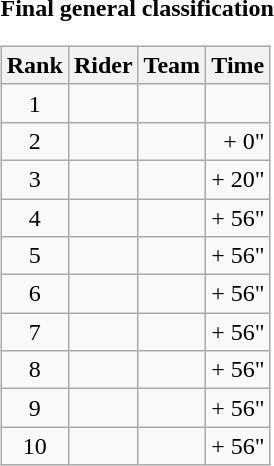<table>
<tr>
<td><strong>Final general classification</strong><br><table class="wikitable">
<tr>
<th scope="col">Rank</th>
<th scope="col">Rider</th>
<th scope="col">Team</th>
<th scope="col">Time</th>
</tr>
<tr>
<td style="text-align:center;">1</td>
<td></td>
<td></td>
<td style="text-align:right;"></td>
</tr>
<tr>
<td style="text-align:center;">2</td>
<td></td>
<td></td>
<td style="text-align:right;">+ 0"</td>
</tr>
<tr>
<td style="text-align:center;">3</td>
<td></td>
<td></td>
<td style="text-align:right;">+ 20"</td>
</tr>
<tr>
<td style="text-align:center;">4</td>
<td></td>
<td></td>
<td style="text-align:right;">+ 56"</td>
</tr>
<tr>
<td style="text-align:center;">5</td>
<td></td>
<td></td>
<td style="text-align:right;">+ 56"</td>
</tr>
<tr>
<td style="text-align:center;">6</td>
<td></td>
<td></td>
<td style="text-align:right;">+ 56"</td>
</tr>
<tr>
<td style="text-align:center;">7</td>
<td></td>
<td></td>
<td style="text-align:right;">+ 56"</td>
</tr>
<tr>
<td style="text-align:center;">8</td>
<td></td>
<td></td>
<td style="text-align:right;">+ 56"</td>
</tr>
<tr>
<td style="text-align:center;">9</td>
<td></td>
<td></td>
<td style="text-align:right;">+ 56"</td>
</tr>
<tr>
<td style="text-align:center;">10</td>
<td></td>
<td></td>
<td style="text-align:right;">+ 56"</td>
</tr>
</table>
</td>
</tr>
</table>
